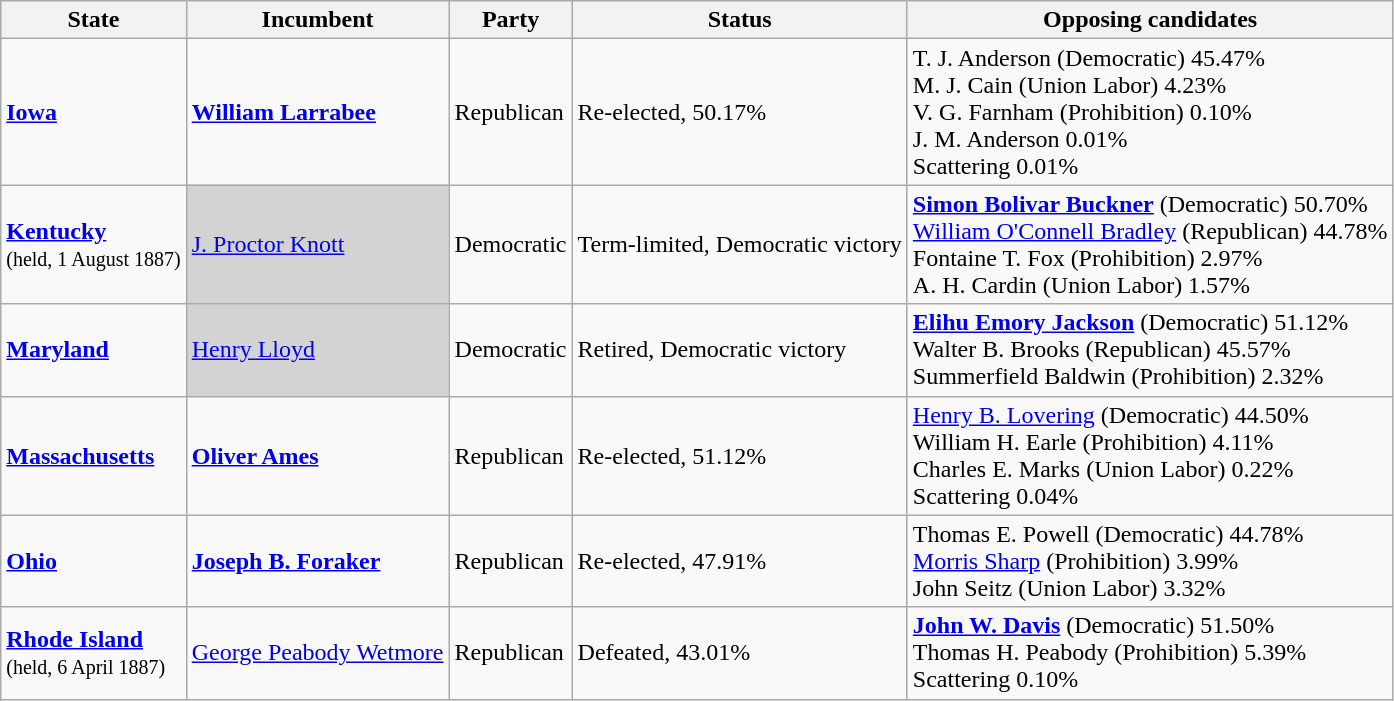<table class="wikitable">
<tr>
<th>State</th>
<th>Incumbent</th>
<th>Party</th>
<th>Status</th>
<th>Opposing candidates</th>
</tr>
<tr>
<td><strong><a href='#'>Iowa</a></strong></td>
<td><strong><a href='#'>William Larrabee</a></strong></td>
<td>Republican</td>
<td>Re-elected, 50.17%</td>
<td>T. J. Anderson (Democratic) 45.47%<br>M. J. Cain (Union Labor) 4.23%<br>V. G. Farnham (Prohibition) 0.10%<br>J. M. Anderson 0.01%<br>Scattering 0.01%<br></td>
</tr>
<tr>
<td><strong><a href='#'>Kentucky</a></strong><br><small>(held, 1 August 1887)</small></td>
<td bgcolor="lightgrey"><a href='#'>J. Proctor Knott</a></td>
<td>Democratic</td>
<td>Term-limited, Democratic victory</td>
<td><strong><a href='#'>Simon Bolivar Buckner</a></strong> (Democratic) 50.70%<br><a href='#'>William O'Connell Bradley</a> (Republican) 44.78%<br>Fontaine T. Fox (Prohibition) 2.97%<br>A. H. Cardin (Union Labor) 1.57%<br></td>
</tr>
<tr>
<td><strong><a href='#'>Maryland</a></strong></td>
<td bgcolor="lightgrey"><a href='#'>Henry Lloyd</a></td>
<td>Democratic</td>
<td>Retired, Democratic victory</td>
<td><strong><a href='#'>Elihu Emory Jackson</a></strong> (Democratic) 51.12%<br>Walter B. Brooks (Republican) 45.57%<br>Summerfield Baldwin (Prohibition) 2.32%<br></td>
</tr>
<tr>
<td><strong><a href='#'>Massachusetts</a></strong></td>
<td><strong><a href='#'>Oliver Ames</a></strong></td>
<td>Republican</td>
<td>Re-elected, 51.12%</td>
<td><a href='#'>Henry B. Lovering</a> (Democratic) 44.50%<br>William H. Earle (Prohibition) 4.11%<br>Charles E. Marks (Union Labor) 0.22%<br>Scattering 0.04%<br></td>
</tr>
<tr>
<td><strong><a href='#'>Ohio</a></strong></td>
<td><strong><a href='#'>Joseph B. Foraker</a></strong></td>
<td>Republican</td>
<td>Re-elected, 47.91%</td>
<td>Thomas E. Powell (Democratic) 44.78%<br><a href='#'>Morris Sharp</a> (Prohibition) 3.99%<br>John Seitz (Union Labor) 3.32%<br></td>
</tr>
<tr>
<td><strong><a href='#'>Rhode Island</a></strong><br><small>(held, 6 April 1887)</small></td>
<td><a href='#'>George Peabody Wetmore</a></td>
<td>Republican</td>
<td>Defeated, 43.01%</td>
<td><strong><a href='#'>John W. Davis</a></strong> (Democratic) 51.50%<br>Thomas H. Peabody (Prohibition) 5.39%<br>Scattering 0.10%<br></td>
</tr>
</table>
